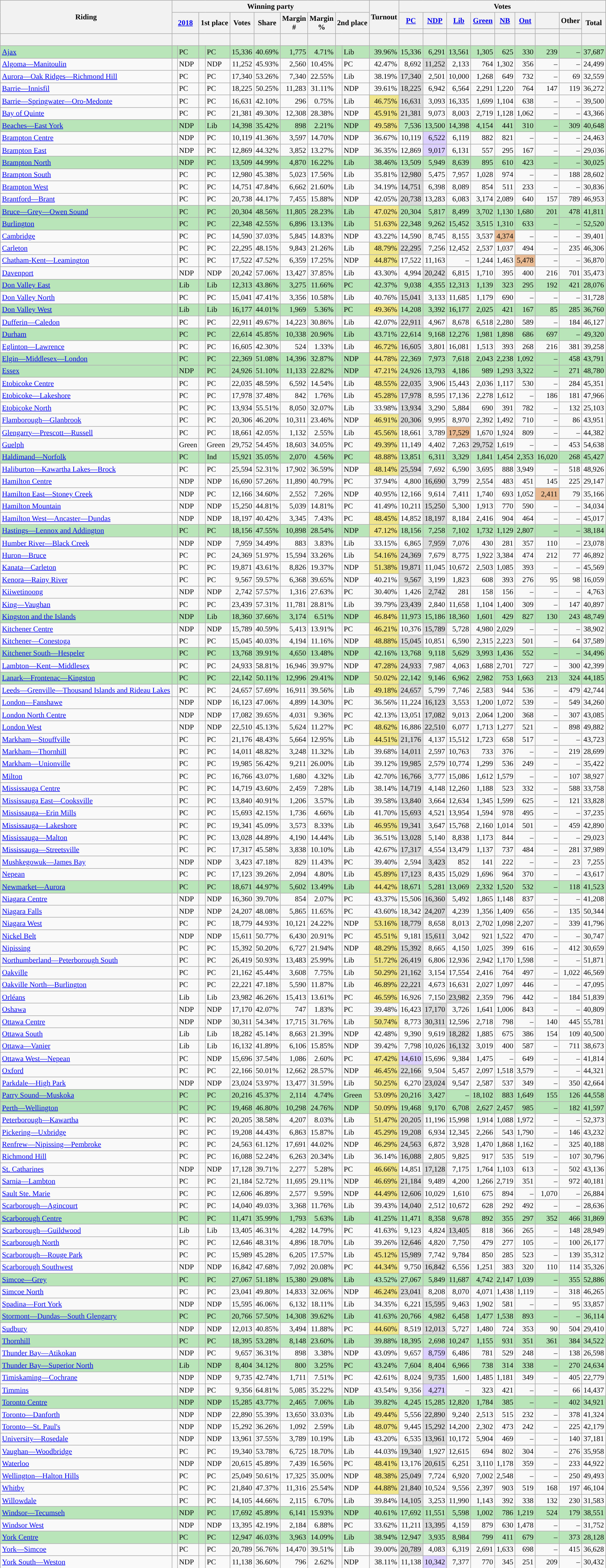<table class="wikitable sortable mw-collapsible" style="text-align:right; font-size:85%">
<tr>
<th rowspan="3" scope="col">Riding</th>
<th scope="col" colspan="10">Winning party</th>
<th rowspan="3" scope="col">Turnout<br></th>
<th scope="col" colspan="11">Votes</th>
</tr>
<tr>
<th rowspan="2" colspan="2" scope="col"><a href='#'>2018</a></th>
<th colspan="2" rowspan="2" scope="col">1st place</th>
<th rowspan="2" scope="col">Votes</th>
<th rowspan="2" scope="col">Share</th>
<th rowspan="2" scope="col">Margin<br>#</th>
<th rowspan="2" scope="col">Margin<br>%</th>
<th colspan="2" rowspan="2" scope="col">2nd place</th>
<th scope="col"><a href='#'>PC</a></th>
<th scope="col"><a href='#'>NDP</a></th>
<th scope="col"><a href='#'>Lib</a></th>
<th scope="col"><a href='#'>Green</a></th>
<th scope="col"><a href='#'>NB</a></th>
<th scope="col"><a href='#'>Ont</a></th>
<th scope="col"></th>
<th scope="col">Other</th>
<th rowspan="2" scope="col">Total</th>
</tr>
<tr>
<th scope="col" style="background-color:"></th>
<th scope="col" style="background-color:"></th>
<th scope="col" style="background-color:"></th>
<th scope="col" style="background-color:"></th>
<th scope="col" style="background-color:"></th>
<th scope="col" style="background-color:"></th>
<th scope="col" style="background-color:"></th>
<th scope="col" style="background-color:"></th>
</tr>
<tr>
<th> </th>
<th colspan="2"></th>
<th colspan="2"></th>
<th></th>
<th></th>
<th></th>
<th></th>
<th colspan="2"></th>
<th></th>
<th></th>
<th></th>
<th></th>
<th></th>
<th></th>
<th></th>
<th></th>
<th></th>
<th></th>
</tr>
<tr style="background-color:#B9E5B9;">
<td style="text-align:left;"><a href='#'>Ajax</a></td>
<td> </td>
<td style="text-align:left;">PC</td>
<td> </td>
<td style="text-align:left;">PC</td>
<td>15,336</td>
<td>40.69%</td>
<td>1,775</td>
<td>4.71%</td>
<td> </td>
<td style="text-align:left;">Lib</td>
<td>39.96%</td>
<td>15,336</td>
<td>6,291</td>
<td>13,561</td>
<td>1,305</td>
<td>625</td>
<td>330</td>
<td>239</td>
<td>–</td>
<td>37,687</td>
</tr>
<tr>
<td style="text-align:left;"><a href='#'>Algoma—Manitoulin</a></td>
<td> </td>
<td style="text-align:left;">NDP</td>
<td> </td>
<td style="text-align:left;">NDP</td>
<td>11,252</td>
<td>45.93%</td>
<td>2,560</td>
<td>10.45%</td>
<td> </td>
<td style="text-align:left;">PC</td>
<td>42.47%</td>
<td>8,692</td>
<td style="background-color:#DCDCDC;">11,252</td>
<td>2,133</td>
<td>764</td>
<td>1,302</td>
<td>356</td>
<td>–</td>
<td>–</td>
<td>24,499</td>
</tr>
<tr>
<td style="text-align:left;"><a href='#'>Aurora—Oak Ridges—Richmond Hill</a></td>
<td> </td>
<td style="text-align:left;">PC</td>
<td> </td>
<td style="text-align:left;">PC</td>
<td>17,340</td>
<td>53.26%</td>
<td>7,340</td>
<td>22.55%</td>
<td> </td>
<td style="text-align:left;">Lib</td>
<td>38.19%</td>
<td style="background-color:#DCDCDC;">17,340</td>
<td>2,501</td>
<td>10,000</td>
<td>1,268</td>
<td>649</td>
<td>732</td>
<td>–</td>
<td>69</td>
<td>32,559</td>
</tr>
<tr>
<td style="text-align:left;"><a href='#'>Barrie—Innisfil</a></td>
<td> </td>
<td style="text-align:left;">PC</td>
<td> </td>
<td style="text-align:left;">PC</td>
<td>18,225</td>
<td>50.25%</td>
<td>11,283</td>
<td>31.11%</td>
<td> </td>
<td style="text-align:left;">NDP</td>
<td>39.61%</td>
<td style="background-color:#DCDCDC;">18,225</td>
<td>6,942</td>
<td>6,564</td>
<td>2,291</td>
<td>1,220</td>
<td>764</td>
<td>147</td>
<td>119</td>
<td>36,272</td>
</tr>
<tr>
<td style="text-align:left;"><a href='#'>Barrie—Springwater—Oro-Medonte</a></td>
<td> </td>
<td style="text-align:left;">PC</td>
<td> </td>
<td style="text-align:left;">PC</td>
<td>16,631</td>
<td>42.10%</td>
<td>296</td>
<td>0.75%</td>
<td> </td>
<td style="text-align:left;">Lib</td>
<td style="background-color:#F0E68C;">46.75%</td>
<td style="background-color:#DCDCDC;">16,631</td>
<td>3,093</td>
<td>16,335</td>
<td>1,699</td>
<td>1,104</td>
<td>638</td>
<td>–</td>
<td>–</td>
<td>39,500</td>
</tr>
<tr>
<td style="text-align:left;"><a href='#'>Bay of Quinte</a></td>
<td> </td>
<td style="text-align:left;">PC</td>
<td> </td>
<td style="text-align:left;">PC</td>
<td>21,381</td>
<td>49.30%</td>
<td>12,308</td>
<td>28.38%</td>
<td> </td>
<td style="text-align:left;">NDP</td>
<td style="background-color:#F0E68C;">45.91%</td>
<td style="background-color:#DCDCDC;">21,381</td>
<td>9,073</td>
<td>8,003</td>
<td>2,719</td>
<td>1,128</td>
<td>1,062</td>
<td>–</td>
<td>–</td>
<td>43,366</td>
</tr>
<tr style="background-color:#B9E5B9;">
<td style="text-align:left;"><a href='#'>Beaches—East York</a></td>
<td> </td>
<td style="text-align:left;">NDP</td>
<td> </td>
<td style="text-align:left;">Lib</td>
<td>14,398</td>
<td>35.42%</td>
<td>898</td>
<td>2.21%</td>
<td> </td>
<td style="text-align:left;">NDP</td>
<td style="background-color:#F0E68C;">49.58%</td>
<td>7,536</td>
<td>13,500</td>
<td>14,398</td>
<td>4,154</td>
<td>441</td>
<td>310</td>
<td>–</td>
<td>309</td>
<td>40,648</td>
</tr>
<tr>
<td style="text-align:left;"><a href='#'>Brampton Centre</a></td>
<td> </td>
<td style="text-align:left;">NDP</td>
<td> </td>
<td style="text-align:left;">PC</td>
<td>10,119</td>
<td>41.36%</td>
<td>3,597</td>
<td>14.70%</td>
<td> </td>
<td style="text-align:left;">NDP</td>
<td>36.67%</td>
<td>10,119</td>
<td style="background-color:#DCD0FF;">6,522</td>
<td>6,119</td>
<td>882</td>
<td>821</td>
<td>–</td>
<td>–</td>
<td>–</td>
<td>24,463</td>
</tr>
<tr>
<td style="text-align:left;"><a href='#'>Brampton East</a></td>
<td> </td>
<td style="text-align:left;">NDP</td>
<td> </td>
<td style="text-align:left;">PC</td>
<td>12,869</td>
<td>44.32%</td>
<td>3,852</td>
<td>13.27%</td>
<td> </td>
<td style="text-align:left;">NDP</td>
<td>36.35%</td>
<td>12,869</td>
<td style="background-color:#DCD0FF;">9,017</td>
<td>6,131</td>
<td>557</td>
<td>295</td>
<td>167</td>
<td>–</td>
<td>–</td>
<td>29,036</td>
</tr>
<tr style="background-color:#B9E5B9;">
<td style="text-align:left;"><a href='#'>Brampton North</a></td>
<td> </td>
<td style="text-align:left;">NDP</td>
<td> </td>
<td style="text-align:left;">PC</td>
<td>13,509</td>
<td>44.99%</td>
<td>4,870</td>
<td>16.22%</td>
<td> </td>
<td style="text-align:left;">Lib</td>
<td>38.46%</td>
<td>13,509</td>
<td>5,949</td>
<td>8,639</td>
<td>895</td>
<td>610</td>
<td>423</td>
<td>–</td>
<td>–</td>
<td>30,025</td>
</tr>
<tr>
<td style="text-align:left;"><a href='#'>Brampton South</a></td>
<td> </td>
<td style="text-align:left;">PC</td>
<td> </td>
<td style="text-align:left;">PC</td>
<td>12,980</td>
<td>45.38%</td>
<td>5,023</td>
<td>17.56%</td>
<td> </td>
<td style="text-align:left;">Lib</td>
<td>35.81%</td>
<td style="background-color:#DCDCDC;">12,980</td>
<td>5,475</td>
<td>7,957</td>
<td>1,028</td>
<td>974</td>
<td>–</td>
<td>–</td>
<td>188</td>
<td>28,602</td>
</tr>
<tr>
<td style="text-align:left;"><a href='#'>Brampton West</a></td>
<td> </td>
<td style="text-align:left;">PC</td>
<td> </td>
<td style="text-align:left;">PC</td>
<td>14,751</td>
<td>47.84%</td>
<td>6,662</td>
<td>21.60%</td>
<td> </td>
<td style="text-align:left;">Lib</td>
<td>34.19%</td>
<td style="background-color:#DCDCDC;">14,751</td>
<td>6,398</td>
<td>8,089</td>
<td>854</td>
<td>511</td>
<td>233</td>
<td>–</td>
<td>–</td>
<td>30,836</td>
</tr>
<tr>
<td style="text-align:left;"><a href='#'>Brantford—Brant</a></td>
<td> </td>
<td style="text-align:left;">PC</td>
<td> </td>
<td style="text-align:left;">PC</td>
<td>20,738</td>
<td>44.17%</td>
<td>7,455</td>
<td>15.88%</td>
<td> </td>
<td style="text-align:left;">NDP</td>
<td>42.05%</td>
<td style="background-color:#DCDCDC;">20,738</td>
<td>13,283</td>
<td>6,083</td>
<td>3,174</td>
<td>2,089</td>
<td>640</td>
<td>157</td>
<td>789</td>
<td>46,953</td>
</tr>
<tr style="background-color:#B9E5B9;">
<td style="text-align:left;"><a href='#'>Bruce—Grey—Owen Sound</a></td>
<td> </td>
<td style="text-align:left;">PC</td>
<td> </td>
<td style="text-align:left;">PC</td>
<td>20,304</td>
<td>48.56%</td>
<td>11,805</td>
<td>28.23%</td>
<td> </td>
<td style="text-align:left;">Lib</td>
<td style="background-color:#F0E68C;">47.02%</td>
<td>20,304</td>
<td>5,817</td>
<td>8,499</td>
<td>3,702</td>
<td>1,130</td>
<td>1,680</td>
<td>201</td>
<td>478</td>
<td>41,811</td>
</tr>
<tr style="background-color:#B9E5B9;">
<td style="text-align:left;"><a href='#'>Burlington</a></td>
<td> </td>
<td style="text-align:left;">PC</td>
<td> </td>
<td style="text-align:left;">PC</td>
<td>22,348</td>
<td>42.55%</td>
<td>6,896</td>
<td>13.13%</td>
<td> </td>
<td style="text-align:left;">Lib</td>
<td style="background-color:#F0E68C;">51.63%</td>
<td>22,348</td>
<td>9,262</td>
<td>15,452</td>
<td>3,515</td>
<td>1,310</td>
<td>633</td>
<td>–</td>
<td>–</td>
<td>52,520</td>
</tr>
<tr>
<td style="text-align:left;"><a href='#'>Cambridge</a></td>
<td> </td>
<td style="text-align:left;">PC</td>
<td> </td>
<td style="text-align:left;">PC</td>
<td>14,590</td>
<td>37.03%</td>
<td>5,845</td>
<td>14.83%</td>
<td> </td>
<td style="text-align:left;">NDP</td>
<td>43.22%</td>
<td>14,590</td>
<td>8,745</td>
<td>8,155</td>
<td>3,537</td>
<td style="background-color:#EABB94;">4,374</td>
<td>–</td>
<td>–</td>
<td>–</td>
<td>39,401</td>
</tr>
<tr>
<td style="text-align:left;"><a href='#'>Carleton</a></td>
<td> </td>
<td style="text-align:left;">PC</td>
<td> </td>
<td style="text-align:left;">PC</td>
<td>22,295</td>
<td>48.15%</td>
<td>9,843</td>
<td>21.26%</td>
<td> </td>
<td style="text-align:left;">Lib</td>
<td style="background-color:#F0E68C;">48.79%</td>
<td style="background-color:#DCDCDC;">22,295</td>
<td>7,256</td>
<td>12,452</td>
<td>2,537</td>
<td>1,037</td>
<td>494</td>
<td>–</td>
<td>235</td>
<td>46,306</td>
</tr>
<tr>
<td style="text-align:left;"><a href='#'>Chatham-Kent—Leamington</a></td>
<td> </td>
<td style="text-align:left;">PC</td>
<td> </td>
<td style="text-align:left;">PC</td>
<td>17,522</td>
<td>47.52%</td>
<td>6,359</td>
<td>17.25%</td>
<td> </td>
<td style="text-align:left;">NDP</td>
<td style="background-color:#F0E68C;">44.87%</td>
<td>17,522</td>
<td>11,163</td>
<td>–</td>
<td>1,244</td>
<td>1,463</td>
<td style="background-color:#EABB94;">5,478</td>
<td>–</td>
<td>–</td>
<td>36,870</td>
</tr>
<tr>
<td style="text-align:left;"><a href='#'>Davenport</a></td>
<td> </td>
<td style="text-align:left;">NDP</td>
<td> </td>
<td style="text-align:left;">NDP</td>
<td>20,242</td>
<td>57.06%</td>
<td>13,427</td>
<td>37.85%</td>
<td> </td>
<td style="text-align:left;">Lib</td>
<td>43.30%</td>
<td>4,994</td>
<td style="background-color:#DCDCDC;">20,242</td>
<td>6,815</td>
<td>1,710</td>
<td>395</td>
<td>400</td>
<td>216</td>
<td>701</td>
<td>35,473</td>
</tr>
<tr style="background-color:#B9E5B9;">
<td style="text-align:left;"><a href='#'>Don Valley East</a></td>
<td> </td>
<td style="text-align:left;">Lib</td>
<td> </td>
<td style="text-align:left;">Lib</td>
<td>12,313</td>
<td>43.86%</td>
<td>3,275</td>
<td>11.66%</td>
<td> </td>
<td style="text-align:left;">PC</td>
<td>42.37%</td>
<td>9,038</td>
<td>4,355</td>
<td>12,313</td>
<td>1,139</td>
<td>323</td>
<td>295</td>
<td>192</td>
<td>421</td>
<td>28,076</td>
</tr>
<tr>
<td style="text-align:left;"><a href='#'>Don Valley North</a></td>
<td> </td>
<td style="text-align:left;">PC</td>
<td> </td>
<td style="text-align:left;">PC</td>
<td>15,041</td>
<td>47.41%</td>
<td>3,356</td>
<td>10.58%</td>
<td> </td>
<td style="text-align:left;">Lib</td>
<td>40.76%</td>
<td style="background-color:#DCDCDC;">15,041</td>
<td>3,133</td>
<td>11,685</td>
<td>1,179</td>
<td>690</td>
<td>–</td>
<td>–</td>
<td>–</td>
<td>31,728</td>
</tr>
<tr style="background-color:#B9E5B9;">
<td style="text-align:left;"><a href='#'>Don Valley West</a></td>
<td> </td>
<td style="text-align:left;">Lib</td>
<td> </td>
<td style="text-align:left;">Lib</td>
<td>16,177</td>
<td>44.01%</td>
<td>1,969</td>
<td>5.36%</td>
<td> </td>
<td style="text-align:left;">PC</td>
<td style="background-color:#F0E68C;">49.36%</td>
<td>14,208</td>
<td>3,392</td>
<td>16,177</td>
<td>2,025</td>
<td>421</td>
<td>167</td>
<td>85</td>
<td>285</td>
<td>36,760</td>
</tr>
<tr>
<td style="text-align:left;"><a href='#'>Dufferin—Caledon</a></td>
<td> </td>
<td style="text-align:left;">PC</td>
<td> </td>
<td style="text-align:left;">PC</td>
<td>22,911</td>
<td>49.67%</td>
<td>14,223</td>
<td>30.86%</td>
<td> </td>
<td style="text-align:left;">Lib</td>
<td>42.07%</td>
<td style="background-color:#DCDCDC;">22,911</td>
<td>4,967</td>
<td>8,678</td>
<td>6,518</td>
<td>2,280</td>
<td>589</td>
<td>–</td>
<td>184</td>
<td>46,127</td>
</tr>
<tr style="background-color:#B9E5B9;">
<td style="text-align:left;"><a href='#'>Durham</a></td>
<td> </td>
<td style="text-align:left;">PC</td>
<td> </td>
<td style="text-align:left;">PC</td>
<td>22,614</td>
<td>45.85%</td>
<td>10,338</td>
<td>20.96%</td>
<td> </td>
<td style="text-align:left;">Lib</td>
<td>43.71%</td>
<td>22,614</td>
<td>9,168</td>
<td>12,276</td>
<td>1,981</td>
<td>1,898</td>
<td>686</td>
<td>697</td>
<td>–</td>
<td>49,320</td>
</tr>
<tr>
<td style="text-align:left;"><a href='#'>Eglinton—Lawrence</a></td>
<td> </td>
<td style="text-align:left;">PC</td>
<td> </td>
<td style="text-align:left;">PC</td>
<td>16,605</td>
<td>42.30%</td>
<td>524</td>
<td>1.33%</td>
<td> </td>
<td style="text-align:left;">Lib</td>
<td style="background-color:#F0E68C;">46.72%</td>
<td style="background-color:#DCDCDC;">16,605</td>
<td>3,801</td>
<td>16,081</td>
<td>1,513</td>
<td>393</td>
<td>268</td>
<td>216</td>
<td>381</td>
<td>39,258</td>
</tr>
<tr style="background-color:#B9E5B9;">
<td style="text-align:left;"><a href='#'>Elgin—Middlesex—London</a></td>
<td> </td>
<td style="text-align:left;">PC</td>
<td> </td>
<td style="text-align:left;">PC</td>
<td>22,369</td>
<td>51.08%</td>
<td>14,396</td>
<td>32.87%</td>
<td> </td>
<td style="text-align:left;">NDP</td>
<td style="background-color:#F0E68C;">44.78%</td>
<td>22,369</td>
<td>7,973</td>
<td>7,618</td>
<td>2,043</td>
<td>2,238</td>
<td>1,092</td>
<td>–</td>
<td>458</td>
<td>43,791</td>
</tr>
<tr style="background-color:#B9E5B9;">
<td style="text-align:left;"><a href='#'>Essex</a></td>
<td> </td>
<td style="text-align:left;">NDP</td>
<td> </td>
<td style="text-align:left;">PC</td>
<td>24,926</td>
<td>51.10%</td>
<td>11,133</td>
<td>22.82%</td>
<td> </td>
<td style="text-align:left;">NDP</td>
<td style="background-color:#F0E68C;">47.21%</td>
<td>24,926</td>
<td>13,793</td>
<td>4,186</td>
<td>989</td>
<td>1,293</td>
<td>3,322</td>
<td>–</td>
<td>271</td>
<td>48,780</td>
</tr>
<tr>
<td style="text-align:left;"><a href='#'>Etobicoke Centre</a></td>
<td> </td>
<td style="text-align:left;">PC</td>
<td> </td>
<td style="text-align:left;">PC</td>
<td>22,035</td>
<td>48.59%</td>
<td>6,592</td>
<td>14.54%</td>
<td> </td>
<td style="text-align:left;">Lib</td>
<td style="background-color:#F0E68C;">48.55%</td>
<td style="background-color:#DCDCDC;">22,035</td>
<td>3,906</td>
<td>15,443</td>
<td>2,036</td>
<td>1,117</td>
<td>530</td>
<td>–</td>
<td>284</td>
<td>45,351</td>
</tr>
<tr>
<td style="text-align:left;"><a href='#'>Etobicoke—Lakeshore</a></td>
<td> </td>
<td style="text-align:left;">PC</td>
<td> </td>
<td style="text-align:left;">PC</td>
<td>17,978</td>
<td>37.48%</td>
<td>842</td>
<td>1.76%</td>
<td> </td>
<td style="text-align:left;">Lib</td>
<td style="background-color:#F0E68C;">45.28%</td>
<td style="background-color:#DCDCDC;">17,978</td>
<td>8,595</td>
<td>17,136</td>
<td>2,278</td>
<td>1,612</td>
<td>–</td>
<td>186</td>
<td>181</td>
<td>47,966</td>
</tr>
<tr>
<td style="text-align:left;"><a href='#'>Etobicoke North</a></td>
<td> </td>
<td style="text-align:left;">PC</td>
<td> </td>
<td style="text-align:left;">PC</td>
<td>13,934</td>
<td>55.51%</td>
<td>8,050</td>
<td>32.07%</td>
<td> </td>
<td style="text-align:left;">Lib</td>
<td>33.98%</td>
<td style="background-color:#DCDCDC;">13,934</td>
<td>3,290</td>
<td>5,884</td>
<td>690</td>
<td>391</td>
<td>782</td>
<td>–</td>
<td>132</td>
<td>25,103</td>
</tr>
<tr>
<td style="text-align:left;"><a href='#'>Flamborough—Glanbrook</a></td>
<td> </td>
<td style="text-align:left;">PC</td>
<td> </td>
<td style="text-align:left;">PC</td>
<td>20,306</td>
<td>46.20%</td>
<td>10,311</td>
<td>23.46%</td>
<td> </td>
<td style="text-align:left;">NDP</td>
<td style="background-color:#F0E68C;">46.91%</td>
<td style="background-color:#DCDCDC;">20,306</td>
<td>9,995</td>
<td>8,970</td>
<td>2,392</td>
<td>1,492</td>
<td>710</td>
<td>–</td>
<td>86</td>
<td>43,951</td>
</tr>
<tr>
<td style="text-align:left;"><a href='#'>Glengarry—Prescott—Russell</a></td>
<td> </td>
<td style="text-align:left;">PC</td>
<td> </td>
<td style="text-align:left;">PC</td>
<td>18,661</td>
<td>42.05%</td>
<td>1,132</td>
<td>2.55%</td>
<td> </td>
<td style="text-align:left;">Lib</td>
<td style="background-color:#F0E68C;">45.56%</td>
<td>18,661</td>
<td>3,789</td>
<td style="background-color:#EABB94;">17,529</td>
<td>1,670</td>
<td>1,924</td>
<td>809</td>
<td>–</td>
<td>–</td>
<td>44,382</td>
</tr>
<tr>
<td style="text-align:left;"><a href='#'>Guelph</a></td>
<td> </td>
<td style="text-align:left;">Green</td>
<td> </td>
<td style="text-align:left;">Green</td>
<td>29,752</td>
<td>54.45%</td>
<td>18,603</td>
<td>34.05%</td>
<td> </td>
<td style="text-align:left;">PC</td>
<td style="background-color:#F0E68C;">49.39%</td>
<td>11,149</td>
<td>4,402</td>
<td>7,263</td>
<td style="background-color:#DCDCDC;">29,752</td>
<td>1,619</td>
<td>–</td>
<td>–</td>
<td>453</td>
<td>54,638</td>
</tr>
<tr style="background-color:#B9E5B9;">
<td style="text-align:left;"><a href='#'>Haldimand—Norfolk</a></td>
<td> </td>
<td style="text-align:left;">PC</td>
<td> </td>
<td style="text-align:left;">Ind</td>
<td>15,921</td>
<td>35.05%</td>
<td>2,070</td>
<td>4.56%</td>
<td> </td>
<td style="text-align:left;">PC</td>
<td style="background-color:#F0E68C;">48.88%</td>
<td>13,851</td>
<td>6,311</td>
<td>3,329</td>
<td>1,841</td>
<td>1,454</td>
<td>2,353</td>
<td>16,020</td>
<td>268</td>
<td>45,427</td>
</tr>
<tr>
<td style="text-align:left;"><a href='#'>Haliburton—Kawartha Lakes—Brock</a></td>
<td> </td>
<td style="text-align:left;">PC</td>
<td> </td>
<td style="text-align:left;">PC</td>
<td>25,594</td>
<td>52.31%</td>
<td>17,902</td>
<td>36.59%</td>
<td> </td>
<td style="text-align:left;">NDP</td>
<td style="background-color:#F0E68C;">48.14%</td>
<td style="background-color:#DCDCDC;">25,594</td>
<td>7,692</td>
<td>6,590</td>
<td>3,695</td>
<td>888</td>
<td>3,949</td>
<td>–</td>
<td>518</td>
<td>48,926</td>
</tr>
<tr>
<td style="text-align:left;"><a href='#'>Hamilton Centre</a></td>
<td> </td>
<td style="text-align:left;">NDP</td>
<td> </td>
<td style="text-align:left;">NDP</td>
<td>16,690</td>
<td>57.26%</td>
<td>11,890</td>
<td>40.79%</td>
<td> </td>
<td style="text-align:left;">PC</td>
<td>37.94%</td>
<td>4,800</td>
<td style="background-color:#DCDCDC;">16,690</td>
<td>3,799</td>
<td>2,554</td>
<td>483</td>
<td>451</td>
<td>145</td>
<td>225</td>
<td>29,147</td>
</tr>
<tr>
<td style="text-align:left;"><a href='#'>Hamilton East—Stoney Creek</a></td>
<td> </td>
<td style="text-align:left;">NDP</td>
<td> </td>
<td style="text-align:left;">PC</td>
<td>12,166</td>
<td>34.60%</td>
<td>2,552</td>
<td>7.26%</td>
<td> </td>
<td style="text-align:left;">NDP</td>
<td>40.95%</td>
<td>12,166</td>
<td>9,614</td>
<td>7,411</td>
<td>1,740</td>
<td>693</td>
<td>1,052</td>
<td style="background-color:#EABB94;">2,411</td>
<td>79</td>
<td>35,166</td>
</tr>
<tr>
<td style="text-align:left;"><a href='#'>Hamilton Mountain</a></td>
<td> </td>
<td style="text-align:left;">NDP</td>
<td> </td>
<td style="text-align:left;">NDP</td>
<td>15,250</td>
<td>44.81%</td>
<td>5,039</td>
<td>14.81%</td>
<td> </td>
<td style="text-align:left;">PC</td>
<td>41.49%</td>
<td>10,211</td>
<td style="background-color:#DCDCDC;">15,250</td>
<td>5,300</td>
<td>1,913</td>
<td>770</td>
<td>590</td>
<td>–</td>
<td>–</td>
<td>34,034</td>
</tr>
<tr>
<td style="text-align:left;"><a href='#'>Hamilton West—Ancaster—Dundas</a></td>
<td> </td>
<td style="text-align:left;">NDP</td>
<td> </td>
<td style="text-align:left;">NDP</td>
<td>18,197</td>
<td>40.42%</td>
<td>3,345</td>
<td>7.43%</td>
<td> </td>
<td style="text-align:left;">PC</td>
<td style="background-color:#F0E68C;">48.45%</td>
<td>14,852</td>
<td style="background-color:#DCDCDC;">18,197</td>
<td>8,184</td>
<td>2,416</td>
<td>904</td>
<td>464</td>
<td>–</td>
<td>–</td>
<td>45,017</td>
</tr>
<tr style="background-color:#B9E5B9;">
<td style="text-align:left;"><a href='#'>Hastings—Lennox and Addington</a></td>
<td> </td>
<td style="text-align:left;">PC</td>
<td> </td>
<td style="text-align:left;">PC</td>
<td>18,156</td>
<td>47.55%</td>
<td>10,898</td>
<td>28.54%</td>
<td> </td>
<td style="text-align:left;">NDP</td>
<td style="background-color:#F0E68C;">47.12%</td>
<td>18,156</td>
<td>7,258</td>
<td>7,102</td>
<td>1,732</td>
<td>1,129</td>
<td>2,807</td>
<td>–</td>
<td>–</td>
<td>38,184</td>
</tr>
<tr>
<td style="text-align:left;"><a href='#'>Humber River—Black Creek</a></td>
<td> </td>
<td style="text-align:left;">NDP</td>
<td> </td>
<td style="text-align:left;">NDP</td>
<td>7,959</td>
<td>34.49%</td>
<td>883</td>
<td>3.83%</td>
<td> </td>
<td style="text-align:left;">Lib</td>
<td>33.15%</td>
<td>6,865</td>
<td style="background-color:#DCDCDC;">7,959</td>
<td>7,076</td>
<td>430</td>
<td>281</td>
<td>357</td>
<td>110</td>
<td>–</td>
<td>23,078</td>
</tr>
<tr>
<td style="text-align:left;"><a href='#'>Huron—Bruce</a></td>
<td> </td>
<td style="text-align:left;">PC</td>
<td> </td>
<td style="text-align:left;">PC</td>
<td>24,369</td>
<td>51.97%</td>
<td>15,594</td>
<td>33.26%</td>
<td> </td>
<td style="text-align:left;">Lib</td>
<td style="background-color:#F0E68C;">54.16%</td>
<td style="background-color:#DCDCDC;">24,369</td>
<td>7,679</td>
<td>8,775</td>
<td>1,922</td>
<td>3,384</td>
<td>474</td>
<td>212</td>
<td>77</td>
<td>46,892</td>
</tr>
<tr>
<td style="text-align:left;"><a href='#'>Kanata—Carleton</a></td>
<td> </td>
<td style="text-align:left;">PC</td>
<td> </td>
<td style="text-align:left;">PC</td>
<td>19,871</td>
<td>43.61%</td>
<td>8,826</td>
<td>19.37%</td>
<td> </td>
<td style="text-align:left;">NDP</td>
<td style="background-color:#F0E68C;">51.38%</td>
<td style="background-color:#DCDCDC;">19,871</td>
<td>11,045</td>
<td>10,672</td>
<td>2,503</td>
<td>1,085</td>
<td>393</td>
<td>–</td>
<td>–</td>
<td>45,569</td>
</tr>
<tr>
<td style="text-align:left;"><a href='#'>Kenora—Rainy River</a></td>
<td> </td>
<td style="text-align:left;">PC</td>
<td> </td>
<td style="text-align:left;">PC</td>
<td>9,567</td>
<td>59.57%</td>
<td>6,368</td>
<td>39.65%</td>
<td> </td>
<td style="text-align:left;">NDP</td>
<td>40.21%</td>
<td style="background-color:#DCDCDC;">9,567</td>
<td>3,199</td>
<td>1,823</td>
<td>608</td>
<td>393</td>
<td>276</td>
<td>95</td>
<td>98</td>
<td>16,059</td>
</tr>
<tr>
<td style="text-align:left;"><a href='#'>Kiiwetinoong</a></td>
<td> </td>
<td style="text-align:left;">NDP</td>
<td> </td>
<td style="text-align:left;">NDP</td>
<td>2,742</td>
<td>57.57%</td>
<td>1,316</td>
<td>27.63%</td>
<td> </td>
<td style="text-align:left;">PC</td>
<td>30.40%</td>
<td>1,426</td>
<td style="background-color:#DCDCDC;">2,742</td>
<td>281</td>
<td>158</td>
<td>156</td>
<td>–</td>
<td>–</td>
<td>–</td>
<td>4,763</td>
</tr>
<tr>
<td style="text-align:left;"><a href='#'>King—Vaughan</a></td>
<td> </td>
<td style="text-align:left;">PC</td>
<td> </td>
<td style="text-align:left;">PC</td>
<td>23,439</td>
<td>57.31%</td>
<td>11,781</td>
<td>28.81%</td>
<td> </td>
<td style="text-align:left;">Lib</td>
<td>39.79%</td>
<td style="background-color:#DCDCDC;">23,439</td>
<td>2,840</td>
<td>11,658</td>
<td>1,104</td>
<td>1,400</td>
<td>309</td>
<td>–</td>
<td>147</td>
<td>40,897</td>
</tr>
<tr style="background-color:#B9E5B9;">
<td style="text-align:left;"><a href='#'>Kingston and the Islands</a></td>
<td> </td>
<td style="text-align:left;">NDP</td>
<td> </td>
<td style="text-align:left;">Lib</td>
<td>18,360</td>
<td>37.66%</td>
<td>3,174</td>
<td>6.51%</td>
<td> </td>
<td style="text-align:left;">NDP</td>
<td style="background-color:#F0E68C;">46.84%</td>
<td>11,973</td>
<td>15,186</td>
<td>18,360</td>
<td>1,601</td>
<td>429</td>
<td>827</td>
<td>130</td>
<td>243</td>
<td>48,749</td>
</tr>
<tr>
<td style="text-align:left;"><a href='#'>Kitchener Centre</a></td>
<td> </td>
<td style="text-align:left;">NDP</td>
<td> </td>
<td style="text-align:left;">NDP</td>
<td>15,789</td>
<td>40.59%</td>
<td>5,413</td>
<td>13.91%</td>
<td> </td>
<td style="text-align:left;">PC</td>
<td style="background-color:#F0E68C;">46.21%</td>
<td>10,376</td>
<td style="background-color:#DCDCDC;">15,789</td>
<td>5,728</td>
<td>4,980</td>
<td>2,029</td>
<td>–</td>
<td>–</td>
<td>–</td>
<td>38,902</td>
</tr>
<tr>
<td style="text-align:left;"><a href='#'>Kitchener—Conestoga</a></td>
<td> </td>
<td style="text-align:left;">PC</td>
<td> </td>
<td style="text-align:left;">PC</td>
<td>15,045</td>
<td>40.03%</td>
<td>4,194</td>
<td>11.16%</td>
<td> </td>
<td style="text-align:left;">NDP</td>
<td style="background-color:#F0E68C;">48.88%</td>
<td style="background-color:#DCDCDC;">15,045</td>
<td>10,851</td>
<td>6,590</td>
<td>2,315</td>
<td>2,223</td>
<td>501</td>
<td>–</td>
<td>64</td>
<td>37,589</td>
</tr>
<tr style="background-color:#B9E5B9;">
<td style="text-align:left;"><a href='#'>Kitchener South—Hespeler</a></td>
<td> </td>
<td style="text-align:left;">PC</td>
<td> </td>
<td style="text-align:left;">PC</td>
<td>13,768</td>
<td>39.91%</td>
<td>4,650</td>
<td>13.48%</td>
<td> </td>
<td style="text-align:left;">NDP</td>
<td>42.16%</td>
<td>13,768</td>
<td>9,118</td>
<td>5,629</td>
<td>3,993</td>
<td>1,436</td>
<td>552</td>
<td>–</td>
<td>–</td>
<td>34,496</td>
</tr>
<tr>
<td style="text-align:left;"><a href='#'>Lambton—Kent—Middlesex</a></td>
<td> </td>
<td style="text-align:left;">PC</td>
<td> </td>
<td style="text-align:left;">PC</td>
<td>24,933</td>
<td>58.81%</td>
<td>16,946</td>
<td>39.97%</td>
<td> </td>
<td style="text-align:left;">NDP</td>
<td style="background-color:#F0E68C;">47.28%</td>
<td style="background-color:#DCDCDC;">24,933</td>
<td>7,987</td>
<td>4,063</td>
<td>1,688</td>
<td>2,701</td>
<td>727</td>
<td>–</td>
<td>300</td>
<td>42,399</td>
</tr>
<tr style="background-color:#B9E5B9;">
<td style="text-align:left;"><a href='#'>Lanark—Frontenac—Kingston</a></td>
<td> </td>
<td style="text-align:left;">PC</td>
<td> </td>
<td style="text-align:left;">PC</td>
<td>22,142</td>
<td>50.11%</td>
<td>12,996</td>
<td>29.41%</td>
<td> </td>
<td style="text-align:left;">NDP</td>
<td style="background-color:#F0E68C;">50.02%</td>
<td>22,142</td>
<td>9,146</td>
<td>6,962</td>
<td>2,982</td>
<td>753</td>
<td>1,663</td>
<td>213</td>
<td>324</td>
<td>44,185</td>
</tr>
<tr>
<td style="text-align:left;"><a href='#'>Leeds—Grenville—Thousand Islands and Rideau Lakes</a></td>
<td> </td>
<td style="text-align:left;">PC</td>
<td> </td>
<td style="text-align:left;">PC</td>
<td>24,657</td>
<td>57.69%</td>
<td>16,911</td>
<td>39.56%</td>
<td> </td>
<td style="text-align:left;">Lib</td>
<td style="background-color:#F0E68C;">49.18%</td>
<td style="background-color:#DCDCDC;">24,657</td>
<td>5,799</td>
<td>7,746</td>
<td>2,583</td>
<td>944</td>
<td>536</td>
<td>–</td>
<td>479</td>
<td>42,744</td>
</tr>
<tr>
<td style="text-align:left;"><a href='#'>London—Fanshawe</a></td>
<td> </td>
<td style="text-align:left;">NDP</td>
<td> </td>
<td style="text-align:left;">NDP</td>
<td>16,123</td>
<td>47.06%</td>
<td>4,899</td>
<td>14.30%</td>
<td> </td>
<td style="text-align:left;">PC</td>
<td>36.56%</td>
<td>11,224</td>
<td style="background-color:#DCDCDC;">16,123</td>
<td>3,553</td>
<td>1,200</td>
<td>1,072</td>
<td>539</td>
<td>–</td>
<td>549</td>
<td>34,260</td>
</tr>
<tr>
<td style="text-align:left;"><a href='#'>London North Centre</a></td>
<td> </td>
<td style="text-align:left;">NDP</td>
<td> </td>
<td style="text-align:left;">NDP</td>
<td>17,082</td>
<td>39.65%</td>
<td>4,031</td>
<td>9.36%</td>
<td> </td>
<td style="text-align:left;">PC</td>
<td>42.13%</td>
<td>13,051</td>
<td style="background-color:#DCDCDC;">17,082</td>
<td>9,013</td>
<td>2,064</td>
<td>1,200</td>
<td>368</td>
<td>–</td>
<td>307</td>
<td>43,085</td>
</tr>
<tr>
<td style="text-align:left;"><a href='#'>London West</a></td>
<td> </td>
<td style="text-align:left;">NDP</td>
<td> </td>
<td style="text-align:left;">NDP</td>
<td>22,510</td>
<td>45.13%</td>
<td>5,624</td>
<td>11.27%</td>
<td> </td>
<td style="text-align:left;">PC</td>
<td style="background-color:#F0E68C;">48.62%</td>
<td>16,886</td>
<td style="background-color:#DCDCDC;">22,510</td>
<td>6,077</td>
<td>1,713</td>
<td>1,277</td>
<td>521</td>
<td>–</td>
<td>898</td>
<td>49,882</td>
</tr>
<tr>
<td style="text-align:left;"><a href='#'>Markham—Stouffville</a></td>
<td> </td>
<td style="text-align:left;">PC</td>
<td> </td>
<td style="text-align:left;">PC</td>
<td>21,176</td>
<td>48.43%</td>
<td>5,664</td>
<td>12.95%</td>
<td> </td>
<td style="text-align:left;">Lib</td>
<td style="background-color:#F0E68C;">44.51%</td>
<td style="background-color:#DCDCDC;">21,176</td>
<td>4,137</td>
<td>15,512</td>
<td>1,723</td>
<td>658</td>
<td>517</td>
<td>–</td>
<td>–</td>
<td>43,723</td>
</tr>
<tr>
<td style="text-align:left;"><a href='#'>Markham—Thornhill</a></td>
<td> </td>
<td style="text-align:left;">PC</td>
<td> </td>
<td style="text-align:left;">PC</td>
<td>14,011</td>
<td>48.82%</td>
<td>3,248</td>
<td>11.32%</td>
<td> </td>
<td style="text-align:left;">Lib</td>
<td>39.68%</td>
<td style="background-color:#DCDCDC;">14,011</td>
<td>2,597</td>
<td>10,763</td>
<td>733</td>
<td>376</td>
<td>–</td>
<td>–</td>
<td>219</td>
<td>28,699</td>
</tr>
<tr>
<td style="text-align:left;"><a href='#'>Markham—Unionville</a></td>
<td> </td>
<td style="text-align:left;">PC</td>
<td> </td>
<td style="text-align:left;">PC</td>
<td>19,985</td>
<td>56.42%</td>
<td>9,211</td>
<td>26.00%</td>
<td> </td>
<td style="text-align:left;">Lib</td>
<td>39.12%</td>
<td style="background-color:#DCDCDC;">19,985</td>
<td>2,579</td>
<td>10,774</td>
<td>1,299</td>
<td>536</td>
<td>249</td>
<td>–</td>
<td>–</td>
<td>35,422</td>
</tr>
<tr>
<td style="text-align:left;"><a href='#'>Milton</a></td>
<td> </td>
<td style="text-align:left;">PC</td>
<td> </td>
<td style="text-align:left;">PC</td>
<td>16,766</td>
<td>43.07%</td>
<td>1,680</td>
<td>4.32%</td>
<td> </td>
<td style="text-align:left;">Lib</td>
<td>42.70%</td>
<td style="background-color:#DCDCDC;">16,766</td>
<td>3,777</td>
<td>15,086</td>
<td>1,612</td>
<td>1,579</td>
<td>–</td>
<td>–</td>
<td>107</td>
<td>38,927</td>
</tr>
<tr>
<td style="text-align:left;"><a href='#'>Mississauga Centre</a></td>
<td> </td>
<td style="text-align:left;">PC</td>
<td> </td>
<td style="text-align:left;">PC</td>
<td>14,719</td>
<td>43.60%</td>
<td>2,459</td>
<td>7.28%</td>
<td> </td>
<td style="text-align:left;">Lib</td>
<td>38.14%</td>
<td style="background-color:#DCDCDC;">14,719</td>
<td>4,148</td>
<td>12,260</td>
<td>1,188</td>
<td>523</td>
<td>332</td>
<td>–</td>
<td>588</td>
<td>33,758</td>
</tr>
<tr>
<td style="text-align:left;"><a href='#'>Mississauga East—Cooksville</a></td>
<td> </td>
<td style="text-align:left;">PC</td>
<td> </td>
<td style="text-align:left;">PC</td>
<td>13,840</td>
<td>40.91%</td>
<td>1,206</td>
<td>3.57%</td>
<td> </td>
<td style="text-align:left;">Lib</td>
<td>39.58%</td>
<td style="background-color:#DCDCDC;">13,840</td>
<td>3,664</td>
<td>12,634</td>
<td>1,345</td>
<td>1,599</td>
<td>625</td>
<td>–</td>
<td>121</td>
<td>33,828</td>
</tr>
<tr>
<td style="text-align:left;"><a href='#'>Mississauga—Erin Mills</a></td>
<td> </td>
<td style="text-align:left;">PC</td>
<td> </td>
<td style="text-align:left;">PC</td>
<td>15,693</td>
<td>42.15%</td>
<td>1,736</td>
<td>4.66%</td>
<td> </td>
<td style="text-align:left;">Lib</td>
<td>41.70%</td>
<td style="background-color:#DCDCDC;">15,693</td>
<td>4,521</td>
<td>13,954</td>
<td>1,594</td>
<td>978</td>
<td>495</td>
<td>–</td>
<td>–</td>
<td>37,235</td>
</tr>
<tr>
<td style="text-align:left;"><a href='#'>Mississauga—Lakeshore</a></td>
<td> </td>
<td style="text-align:left;">PC</td>
<td> </td>
<td style="text-align:left;">PC</td>
<td>19,341</td>
<td>45.09%</td>
<td>3,573</td>
<td>8.33%</td>
<td> </td>
<td style="text-align:left;">Lib</td>
<td style="background-color:#F0E68C;">46.95%</td>
<td style="background-color:#DCDCDC;">19,341</td>
<td>3,647</td>
<td>15,768</td>
<td>2,160</td>
<td>1,014</td>
<td>501</td>
<td>–</td>
<td>459</td>
<td>42,890</td>
</tr>
<tr>
<td style="text-align:left;"><a href='#'>Mississauga—Malton</a></td>
<td> </td>
<td style="text-align:left;">PC</td>
<td> </td>
<td style="text-align:left;">PC</td>
<td>13,028</td>
<td>44.89%</td>
<td>4,190</td>
<td>14.44%</td>
<td> </td>
<td style="text-align:left;">Lib</td>
<td>36.51%</td>
<td style="background-color:#DCDCDC;">13,028</td>
<td>5,140</td>
<td>8,838</td>
<td>1,173</td>
<td>844</td>
<td>–</td>
<td>–</td>
<td>–</td>
<td>29,023</td>
</tr>
<tr>
<td style="text-align:left;"><a href='#'>Mississauga—Streetsville</a></td>
<td> </td>
<td style="text-align:left;">PC</td>
<td> </td>
<td style="text-align:left;">PC</td>
<td>17,317</td>
<td>45.58%</td>
<td>3,838</td>
<td>10.10%</td>
<td> </td>
<td style="text-align:left;">Lib</td>
<td>42.67%</td>
<td style="background-color:#DCDCDC;">17,317</td>
<td>4,554</td>
<td>13,479</td>
<td>1,137</td>
<td>737</td>
<td>484</td>
<td>–</td>
<td>281</td>
<td>37,989</td>
</tr>
<tr>
<td style="text-align:left;"><a href='#'>Mushkegowuk—James Bay</a></td>
<td> </td>
<td style="text-align:left;">NDP</td>
<td> </td>
<td style="text-align:left;">NDP</td>
<td>3,423</td>
<td>47.18%</td>
<td>829</td>
<td>11.43%</td>
<td> </td>
<td style="text-align:left;">PC</td>
<td>39.40%</td>
<td>2,594</td>
<td style="background-color:#DCDCDC;">3,423</td>
<td>852</td>
<td>141</td>
<td>222</td>
<td>–</td>
<td>–</td>
<td>23</td>
<td>7,255</td>
</tr>
<tr>
<td style="text-align:left;"><a href='#'>Nepean</a></td>
<td> </td>
<td style="text-align:left;">PC</td>
<td> </td>
<td style="text-align:left;">PC</td>
<td>17,123</td>
<td>39.26%</td>
<td>2,094</td>
<td>4.80%</td>
<td> </td>
<td style="text-align:left;">Lib</td>
<td style="background-color:#F0E68C;">45.89%</td>
<td style="background-color:#DCDCDC;">17,123</td>
<td>8,435</td>
<td>15,029</td>
<td>1,696</td>
<td>964</td>
<td>370</td>
<td>–</td>
<td>–</td>
<td>43,617</td>
</tr>
<tr style="background-color:#B9E5B9;">
<td style="text-align:left;"><a href='#'>Newmarket—Aurora</a></td>
<td> </td>
<td style="text-align:left;">PC</td>
<td> </td>
<td style="text-align:left;">PC</td>
<td>18,671</td>
<td>44.97%</td>
<td>5,602</td>
<td>13.49%</td>
<td> </td>
<td style="text-align:left;">Lib</td>
<td style="background-color:#F0E68C;">44.42%</td>
<td>18,671</td>
<td>5,281</td>
<td>13,069</td>
<td>2,332</td>
<td>1,520</td>
<td>532</td>
<td>–</td>
<td>118</td>
<td>41,523</td>
</tr>
<tr>
<td style="text-align:left;"><a href='#'>Niagara Centre</a></td>
<td> </td>
<td style="text-align:left;">NDP</td>
<td> </td>
<td style="text-align:left;">NDP</td>
<td>16,360</td>
<td>39.70%</td>
<td>854</td>
<td>2.07%</td>
<td> </td>
<td style="text-align:left;">PC</td>
<td>43.37%</td>
<td>15,506</td>
<td style="background-color:#DCDCDC;">16,360</td>
<td>5,492</td>
<td>1,865</td>
<td>1,148</td>
<td>837</td>
<td>–</td>
<td>–</td>
<td>41,208</td>
</tr>
<tr>
<td style="text-align:left;"><a href='#'>Niagara Falls</a></td>
<td> </td>
<td style="text-align:left;">NDP</td>
<td> </td>
<td style="text-align:left;">NDP</td>
<td>24,207</td>
<td>48.08%</td>
<td>5,865</td>
<td>11.65%</td>
<td> </td>
<td style="text-align:left;">PC</td>
<td>43.60%</td>
<td>18,342</td>
<td style="background-color:#DCDCDC;">24,207</td>
<td>4,239</td>
<td>1,356</td>
<td>1,409</td>
<td>656</td>
<td>–</td>
<td>135</td>
<td>50,344</td>
</tr>
<tr>
<td style="text-align:left;"><a href='#'>Niagara West</a></td>
<td> </td>
<td style="text-align:left;">PC</td>
<td> </td>
<td style="text-align:left;">PC</td>
<td>18,779</td>
<td>44.93%</td>
<td>10,121</td>
<td>24.22%</td>
<td> </td>
<td style="text-align:left;">NDP</td>
<td style="background-color:#F0E68C;">53.16%</td>
<td style="background-color:#DCDCDC;">18,779</td>
<td>8,658</td>
<td>8,013</td>
<td>2,702</td>
<td>1,098</td>
<td>2,207</td>
<td>–</td>
<td>339</td>
<td>41,796</td>
</tr>
<tr>
<td style="text-align:left;"><a href='#'>Nickel Belt</a></td>
<td> </td>
<td style="text-align:left;">NDP</td>
<td> </td>
<td style="text-align:left;">NDP</td>
<td>15,611</td>
<td>50.77%</td>
<td>6,430</td>
<td>20.91%</td>
<td> </td>
<td style="text-align:left;">PC</td>
<td style="background-color:#F0E68C;">45.51%</td>
<td>9,181</td>
<td style="background-color:#DCDCDC;">15,611</td>
<td>3,042</td>
<td>921</td>
<td>1,522</td>
<td>470</td>
<td>–</td>
<td>–</td>
<td>30,747</td>
</tr>
<tr>
<td style="text-align:left;"><a href='#'>Nipissing</a></td>
<td> </td>
<td style="text-align:left;">PC</td>
<td> </td>
<td style="text-align:left;">PC</td>
<td>15,392</td>
<td>50.20%</td>
<td>6,727</td>
<td>21.94%</td>
<td> </td>
<td style="text-align:left;">NDP</td>
<td style="background-color:#F0E68C;">48.29%</td>
<td style="background-color:#DCDCDC;">15,392</td>
<td>8,665</td>
<td>4,150</td>
<td>1,025</td>
<td>399</td>
<td>616</td>
<td>–</td>
<td>412</td>
<td>30,659</td>
</tr>
<tr>
<td style="text-align:left;"><a href='#'>Northumberland—Peterborough South</a></td>
<td> </td>
<td style="text-align:left;">PC</td>
<td> </td>
<td style="text-align:left;">PC</td>
<td>26,419</td>
<td>50.93%</td>
<td>13,483</td>
<td>25.99%</td>
<td> </td>
<td style="text-align:left;">Lib</td>
<td style="background-color:#F0E68C;">51.72%</td>
<td style="background-color:#DCDCDC;">26,419</td>
<td>6,806</td>
<td>12,936</td>
<td>2,942</td>
<td>1,170</td>
<td>1,598</td>
<td>–</td>
<td>–</td>
<td>51,871</td>
</tr>
<tr>
<td style="text-align:left;"><a href='#'>Oakville</a></td>
<td> </td>
<td style="text-align:left;">PC</td>
<td> </td>
<td style="text-align:left;">PC</td>
<td>21,162</td>
<td>45.44%</td>
<td>3,608</td>
<td>7.75%</td>
<td> </td>
<td style="text-align:left;">Lib</td>
<td style="background-color:#F0E68C;">50.29%</td>
<td style="background-color:#DCDCDC;">21,162</td>
<td>3,154</td>
<td>17,554</td>
<td>2,416</td>
<td>764</td>
<td>497</td>
<td>–</td>
<td>1,022</td>
<td>46,569</td>
</tr>
<tr>
<td style="text-align:left;"><a href='#'>Oakville North—Burlington</a></td>
<td> </td>
<td style="text-align:left;">PC</td>
<td> </td>
<td style="text-align:left;">PC</td>
<td>22,221</td>
<td>47.18%</td>
<td>5,590</td>
<td>11.87%</td>
<td> </td>
<td style="text-align:left;">Lib</td>
<td style="background-color:#F0E68C;">46.89%</td>
<td style="background-color:#DCDCDC;">22,221</td>
<td>4,673</td>
<td>16,631</td>
<td>2,027</td>
<td>1,097</td>
<td>446</td>
<td>–</td>
<td>–</td>
<td>47,095</td>
</tr>
<tr>
<td style="text-align:left;"><a href='#'>Orléans</a></td>
<td> </td>
<td style="text-align:left;">Lib</td>
<td> </td>
<td style="text-align:left;">Lib</td>
<td>23,982</td>
<td>46.26%</td>
<td>15,413</td>
<td>13.61%</td>
<td> </td>
<td style="text-align:left;">PC</td>
<td style="background-color:#F0E68C;">46.59%</td>
<td>16,926</td>
<td>7,150</td>
<td style="background-color:#DCDCDC;">23,982</td>
<td>2,359</td>
<td>796</td>
<td>442</td>
<td>–</td>
<td>184</td>
<td>51,839</td>
</tr>
<tr>
<td style="text-align:left;"><a href='#'>Oshawa</a></td>
<td> </td>
<td style="text-align:left;">NDP</td>
<td> </td>
<td style="text-align:left;">NDP</td>
<td>17,170</td>
<td>42.07%</td>
<td>747</td>
<td>1.83%</td>
<td> </td>
<td style="text-align:left;">PC</td>
<td>39.48%</td>
<td>16,423</td>
<td style="background-color:#DCDCDC;">17,170</td>
<td>3,726</td>
<td>1,641</td>
<td>1,006</td>
<td>843</td>
<td>–</td>
<td>–</td>
<td>40,809</td>
</tr>
<tr>
<td style="text-align:left;"><a href='#'>Ottawa Centre</a></td>
<td> </td>
<td style="text-align:left;">NDP</td>
<td> </td>
<td style="text-align:left;">NDP</td>
<td>30,311</td>
<td>54.34%</td>
<td>17,715</td>
<td>31.76%</td>
<td> </td>
<td style="text-align:left;">Lib</td>
<td style="background-color:#F0E68C;">50.74%</td>
<td>8,773</td>
<td style="background-color:#DCDCDC;">30,311</td>
<td>12,596</td>
<td>2,718</td>
<td>798</td>
<td>–</td>
<td>140</td>
<td>445</td>
<td>55,781</td>
</tr>
<tr>
<td style="text-align:left;"><a href='#'>Ottawa South</a></td>
<td> </td>
<td style="text-align:left;">Lib</td>
<td> </td>
<td style="text-align:left;">Lib</td>
<td>18,282</td>
<td>45.14%</td>
<td>8,663</td>
<td>21.39%</td>
<td> </td>
<td style="text-align:left;">NDP</td>
<td>42.48%</td>
<td>9,390</td>
<td>9,619</td>
<td style="background-color:#DCDCDC;">18,282</td>
<td>1,885</td>
<td>675</td>
<td>386</td>
<td>154</td>
<td>109</td>
<td>40,500</td>
</tr>
<tr>
<td style="text-align:left;"><a href='#'>Ottawa—Vanier</a></td>
<td> </td>
<td style="text-align:left;">Lib</td>
<td> </td>
<td style="text-align:left;">Lib</td>
<td>16,132</td>
<td>41.89%</td>
<td>6,106</td>
<td>15.85%</td>
<td> </td>
<td style="text-align:left;">NDP</td>
<td>39.42%</td>
<td>7,798</td>
<td>10,026</td>
<td style="background-color:#DCDCDC;">16,132</td>
<td>3,019</td>
<td>400</td>
<td>587</td>
<td>–</td>
<td>711</td>
<td>38,673</td>
</tr>
<tr>
<td style="text-align:left;"><a href='#'>Ottawa West—Nepean</a></td>
<td> </td>
<td style="text-align:left;">PC</td>
<td> </td>
<td style="text-align:left;">NDP</td>
<td>15,696</td>
<td>37.54%</td>
<td>1,086</td>
<td>2.60%</td>
<td> </td>
<td style="text-align:left;">PC</td>
<td style="background-color:#F0E68C;">47.42%</td>
<td style="background-color:#DCD0FF;">14,610</td>
<td>15,696</td>
<td>9,384</td>
<td>1,475</td>
<td>–</td>
<td>649</td>
<td>–</td>
<td>–</td>
<td>41,814</td>
</tr>
<tr>
<td style="text-align:left;"><a href='#'>Oxford</a></td>
<td> </td>
<td style="text-align:left;">PC</td>
<td> </td>
<td style="text-align:left;">PC</td>
<td>22,166</td>
<td>50.01%</td>
<td>12,662</td>
<td>28.57%</td>
<td> </td>
<td style="text-align:left;">NDP</td>
<td style="background-color:#F0E68C;">46.45%</td>
<td style="background-color:#DCDCDC;">22,166</td>
<td>9,504</td>
<td>5,457</td>
<td>2,097</td>
<td>1,518</td>
<td>3,579</td>
<td>–</td>
<td>–</td>
<td>44,321</td>
</tr>
<tr>
<td style="text-align:left;"><a href='#'>Parkdale—High Park</a></td>
<td> </td>
<td style="text-align:left;">NDP</td>
<td> </td>
<td style="text-align:left;">NDP</td>
<td>23,024</td>
<td>53.97%</td>
<td>13,477</td>
<td>31.59%</td>
<td> </td>
<td style="text-align:left;">Lib</td>
<td style="background-color:#F0E68C;">50.25%</td>
<td>6,270</td>
<td style="background-color:#DCDCDC;">23,024</td>
<td>9,547</td>
<td>2,587</td>
<td>537</td>
<td>349</td>
<td>–</td>
<td>350</td>
<td>42,664</td>
</tr>
<tr style="background-color:#B9E5B9;">
<td style="text-align:left;"><a href='#'>Parry Sound—Muskoka</a></td>
<td> </td>
<td style="text-align:left;">PC</td>
<td> </td>
<td style="text-align:left;">PC</td>
<td>20,216</td>
<td>45.37%</td>
<td>2,114</td>
<td>4.74%</td>
<td> </td>
<td style="text-align:left;">Green</td>
<td style="background-color:#F0E68C;">53.09%</td>
<td>20,216</td>
<td>3,427</td>
<td>–</td>
<td>18,102</td>
<td>883</td>
<td>1,649</td>
<td>155</td>
<td>126</td>
<td>44,558</td>
</tr>
<tr style="background-color:#B9E5B9;">
<td style="text-align:left;"><a href='#'>Perth—Wellington</a></td>
<td> </td>
<td style="text-align:left;">PC</td>
<td> </td>
<td style="text-align:left;">PC</td>
<td>19,468</td>
<td>46.80%</td>
<td>10,298</td>
<td>24.76%</td>
<td> </td>
<td style="text-align:left;">NDP</td>
<td style="background-color:#F0E68C;">50.09%</td>
<td>19,468</td>
<td>9,170</td>
<td>6,708</td>
<td>2,627</td>
<td>2,457</td>
<td>985</td>
<td>–</td>
<td>182</td>
<td>41,597</td>
</tr>
<tr>
<td style="text-align:left;"><a href='#'>Peterborough—Kawartha</a></td>
<td> </td>
<td style="text-align:left;">PC</td>
<td> </td>
<td style="text-align:left;">PC</td>
<td>20,205</td>
<td>38.58%</td>
<td>4,207</td>
<td>8.03%</td>
<td> </td>
<td style="text-align:left;">Lib</td>
<td style="background-color:#F0E68C;">51.47%</td>
<td style="background-color:#DCDCDC;">20,205</td>
<td>11,196</td>
<td>15,998</td>
<td>1,914</td>
<td>1,088</td>
<td>1,972</td>
<td>–</td>
<td>–</td>
<td>52,373</td>
</tr>
<tr>
<td style="text-align:left;"><a href='#'>Pickering—Uxbridge</a></td>
<td> </td>
<td style="text-align:left;">PC</td>
<td> </td>
<td style="text-align:left;">PC</td>
<td>19,208</td>
<td>44.43%</td>
<td>6,863</td>
<td>15.87%</td>
<td> </td>
<td style="text-align:left;">Lib</td>
<td style="background-color:#F0E68C;">45.29%</td>
<td style="background-color:#DCDCDC;">19,208</td>
<td>6,934</td>
<td>12,345</td>
<td>2,266</td>
<td>543</td>
<td>1,790</td>
<td>–</td>
<td>146</td>
<td>43,232</td>
</tr>
<tr>
<td style="text-align:left;"><a href='#'>Renfrew—Nipissing—Pembroke</a></td>
<td> </td>
<td style="text-align:left;">PC</td>
<td> </td>
<td style="text-align:left;">PC</td>
<td>24,563</td>
<td>61.12%</td>
<td>17,691</td>
<td>44.02%</td>
<td> </td>
<td style="text-align:left;">NDP</td>
<td style="background-color:#F0E68C;">46.29%</td>
<td style="background-color:#DCDCDC;">24,563</td>
<td>6,872</td>
<td>3,928</td>
<td>1,470</td>
<td>1,868</td>
<td>1,162</td>
<td>–</td>
<td>325</td>
<td>40,188</td>
</tr>
<tr>
<td style="text-align:left;"><a href='#'>Richmond Hill</a></td>
<td> </td>
<td style="text-align:left;">PC</td>
<td> </td>
<td style="text-align:left;">PC</td>
<td>16,088</td>
<td>52.24%</td>
<td>6,263</td>
<td>20.34%</td>
<td> </td>
<td style="text-align:left;">Lib</td>
<td>36.14%</td>
<td style="background-color:#DCDCDC;">16,088</td>
<td>2,805</td>
<td>9,825</td>
<td>917</td>
<td>535</td>
<td>519</td>
<td>–</td>
<td>107</td>
<td>30,796</td>
</tr>
<tr>
<td style="text-align:left;"><a href='#'>St. Catharines</a></td>
<td> </td>
<td style="text-align:left;">NDP</td>
<td> </td>
<td style="text-align:left;">NDP</td>
<td>17,128</td>
<td>39.71%</td>
<td>2,277</td>
<td>5.28%</td>
<td> </td>
<td style="text-align:left;">PC</td>
<td style="background-color:#F0E68C;">46.66%</td>
<td>14,851</td>
<td style="background-color:#DCDCDC;">17,128</td>
<td>7,175</td>
<td>1,764</td>
<td>1,103</td>
<td>613</td>
<td>–</td>
<td>502</td>
<td>43,136</td>
</tr>
<tr>
<td style="text-align:left;"><a href='#'>Sarnia—Lambton</a></td>
<td> </td>
<td style="text-align:left;">PC</td>
<td> </td>
<td style="text-align:left;">PC</td>
<td>21,184</td>
<td>52.72%</td>
<td>11,695</td>
<td>29.11%</td>
<td> </td>
<td style="text-align:left;">NDP</td>
<td style="background-color:#F0E68C;">46.69%</td>
<td style="background-color:#DCDCDC;">21,184</td>
<td>9,489</td>
<td>4,200</td>
<td>1,266</td>
<td>2,719</td>
<td>351</td>
<td>–</td>
<td>972</td>
<td>40,181</td>
</tr>
<tr>
<td style="text-align:left;"><a href='#'>Sault Ste. Marie</a></td>
<td> </td>
<td style="text-align:left;">PC</td>
<td> </td>
<td style="text-align:left;">PC</td>
<td>12,606</td>
<td>46.89%</td>
<td>2,577</td>
<td>9.59%</td>
<td> </td>
<td style="text-align:left;">NDP</td>
<td style="background-color:#F0E68C;">44.49%</td>
<td style="background-color:#DCDCDC;">12,606</td>
<td>10,029</td>
<td>1,610</td>
<td>675</td>
<td>894</td>
<td>–</td>
<td>1,070</td>
<td>–</td>
<td>26,884</td>
</tr>
<tr>
<td style="text-align:left;"><a href='#'>Scarborough—Agincourt</a></td>
<td> </td>
<td style="text-align:left;">PC</td>
<td> </td>
<td style="text-align:left;">PC</td>
<td>14,040</td>
<td>49.03%</td>
<td>3,368</td>
<td>11.76%</td>
<td> </td>
<td style="text-align:left;">Lib</td>
<td>39.43%</td>
<td style="background-color:#DCDCDC;">14,040</td>
<td>2,512</td>
<td>10,672</td>
<td>628</td>
<td>292</td>
<td>492</td>
<td>–</td>
<td>–</td>
<td>28,636</td>
</tr>
<tr style="background-color:#B9E5B9;">
<td style="text-align:left;"><a href='#'>Scarborough Centre</a></td>
<td> </td>
<td style="text-align:left;">PC</td>
<td> </td>
<td style="text-align:left;">PC</td>
<td>11,471</td>
<td>35.99%</td>
<td>1,793</td>
<td>5.63%</td>
<td> </td>
<td style="text-align:left;">Lib</td>
<td>41.25%</td>
<td>11,471</td>
<td>8,358</td>
<td>9,678</td>
<td>892</td>
<td>355</td>
<td>297</td>
<td>352</td>
<td>466</td>
<td>31,869</td>
</tr>
<tr>
<td style="text-align:left;"><a href='#'>Scarborough—Guildwood</a></td>
<td> </td>
<td style="text-align:left;">Lib</td>
<td> </td>
<td style="text-align:left;">Lib</td>
<td>13,405</td>
<td>46.31%</td>
<td>4,282</td>
<td>14.79%</td>
<td> </td>
<td style="text-align:left;">PC</td>
<td>41.63%</td>
<td>9,123</td>
<td>4,824</td>
<td style="background-color:#DCDCDC;">13,405</td>
<td>818</td>
<td>366</td>
<td>265</td>
<td>–</td>
<td>148</td>
<td>28,949</td>
</tr>
<tr>
<td style="text-align:left;"><a href='#'>Scarborough North</a></td>
<td> </td>
<td style="text-align:left;">PC</td>
<td> </td>
<td style="text-align:left;">PC</td>
<td>12,646</td>
<td>48.31%</td>
<td>4,896</td>
<td>18.70%</td>
<td> </td>
<td style="text-align:left;">Lib</td>
<td>39.26%</td>
<td style="background-color:#DCDCDC;">12,646</td>
<td>4,820</td>
<td>7,750</td>
<td>479</td>
<td>277</td>
<td>105</td>
<td>–</td>
<td>100</td>
<td>26,177</td>
</tr>
<tr>
<td style="text-align:left;"><a href='#'>Scarborough—Rouge Park</a></td>
<td> </td>
<td style="text-align:left;">PC</td>
<td> </td>
<td style="text-align:left;">PC</td>
<td>15,989</td>
<td>45.28%</td>
<td>6,205</td>
<td>17.57%</td>
<td> </td>
<td style="text-align:left;">Lib</td>
<td style="background-color:#F0E68C;">45.12%</td>
<td style="background-color:#DCDCDC;">15,989</td>
<td>7,742</td>
<td>9,784</td>
<td>850</td>
<td>285</td>
<td>523</td>
<td>–</td>
<td>139</td>
<td>35,312</td>
</tr>
<tr>
<td style="text-align:left;"><a href='#'>Scarborough Southwest</a></td>
<td> </td>
<td style="text-align:left;">NDP</td>
<td> </td>
<td style="text-align:left;">NDP</td>
<td>16,842</td>
<td>47.68%</td>
<td>7,092</td>
<td>20.08%</td>
<td> </td>
<td style="text-align:left;">PC</td>
<td style="background-color:#F0E68C;">44.34%</td>
<td>9,750</td>
<td style="background-color:#DCDCDC;">16,842</td>
<td>6,556</td>
<td>1,251</td>
<td>383</td>
<td>320</td>
<td>110</td>
<td>114</td>
<td>35,326</td>
</tr>
<tr style="background-color:#B9E5B9;">
<td style="text-align:left;"><a href='#'>Simcoe—Grey</a></td>
<td> </td>
<td style="text-align:left;">PC</td>
<td> </td>
<td style="text-align:left;">PC</td>
<td>27,067</td>
<td>51.18%</td>
<td>15,380</td>
<td>29.08%</td>
<td> </td>
<td style="text-align:left;">Lib</td>
<td>43.52%</td>
<td>27,067</td>
<td>5,849</td>
<td>11,687</td>
<td>4,742</td>
<td>2,147</td>
<td>1,039</td>
<td>–</td>
<td>355</td>
<td>52,886</td>
</tr>
<tr>
<td style="text-align:left;"><a href='#'>Simcoe North</a></td>
<td> </td>
<td style="text-align:left;">PC</td>
<td> </td>
<td style="text-align:left;">PC</td>
<td>23,041</td>
<td>49.80%</td>
<td>14,833</td>
<td>32.06%</td>
<td> </td>
<td style="text-align:left;">NDP</td>
<td style="background-color:#F0E68C;">46.24%</td>
<td style="background-color:#DCDCDC;">23,041</td>
<td>8,208</td>
<td>8,070</td>
<td>4,071</td>
<td>1,438</td>
<td>1,119</td>
<td>–</td>
<td>318</td>
<td>46,265</td>
</tr>
<tr>
<td style="text-align:left;"><a href='#'>Spadina—Fort York</a></td>
<td> </td>
<td style="text-align:left;">NDP</td>
<td> </td>
<td style="text-align:left;">NDP</td>
<td>15,595</td>
<td>46.06%</td>
<td>6,132</td>
<td>18.11%</td>
<td> </td>
<td style="text-align:left;">Lib</td>
<td>34.35%</td>
<td>6,221</td>
<td style="background-color:#DCDCDC;">15,595</td>
<td>9,463</td>
<td>1,902</td>
<td>581</td>
<td>–</td>
<td>–</td>
<td>95</td>
<td>33,857</td>
</tr>
<tr style="background-color:#B9E5B9;">
<td style="text-align:left;"><a href='#'>Stormont—Dundas—South Glengarry</a></td>
<td> </td>
<td style="text-align:left;">PC</td>
<td> </td>
<td style="text-align:left;">PC</td>
<td>20,766</td>
<td>57.50%</td>
<td>14,308</td>
<td>39.62%</td>
<td> </td>
<td style="text-align:left;">Lib</td>
<td>41.63%</td>
<td>20,766</td>
<td>4,982</td>
<td>6,458</td>
<td>1,477</td>
<td>1,538</td>
<td>893</td>
<td>–</td>
<td>–</td>
<td>36,114</td>
</tr>
<tr>
<td style="text-align:left;"><a href='#'>Sudbury</a></td>
<td> </td>
<td style="text-align:left;">NDP</td>
<td> </td>
<td style="text-align:left;">NDP</td>
<td>12,013</td>
<td>40.85%</td>
<td>3,494</td>
<td>11.88%</td>
<td> </td>
<td style="text-align:left;">PC</td>
<td style="background-color:#F0E68C;">44.60%</td>
<td>8,519</td>
<td style="background-color:#DCDCDC;">12,013</td>
<td>5,727</td>
<td>1,480</td>
<td>724</td>
<td>353</td>
<td>90</td>
<td>504</td>
<td>29,410</td>
</tr>
<tr style="background-color:#B9E5B9;">
<td style="text-align:left;"><a href='#'>Thornhill</a></td>
<td> </td>
<td style="text-align:left;">PC</td>
<td> </td>
<td style="text-align:left;">PC</td>
<td>18,395</td>
<td>53.28%</td>
<td>8,148</td>
<td>23.60%</td>
<td> </td>
<td style="text-align:left;">Lib</td>
<td>39.88%</td>
<td>18,395</td>
<td>2,698</td>
<td>10,247</td>
<td>1,155</td>
<td>931</td>
<td>351</td>
<td>361</td>
<td>384</td>
<td>34,522</td>
</tr>
<tr>
<td style="text-align:left;"><a href='#'>Thunder Bay—Atikokan</a></td>
<td> </td>
<td style="text-align:left;">NDP</td>
<td> </td>
<td style="text-align:left;">PC</td>
<td>9,657</td>
<td>36.31%</td>
<td>898</td>
<td>3.38%</td>
<td> </td>
<td style="text-align:left;">NDP</td>
<td>43.09%</td>
<td>9,657</td>
<td style="background-color:#DCD0FF;">8,759</td>
<td>6,486</td>
<td>781</td>
<td>529</td>
<td>248</td>
<td>–</td>
<td>138</td>
<td>26,598</td>
</tr>
<tr style="background-color:#B9E5B9;">
<td style="text-align:left;"><a href='#'>Thunder Bay—Superior North</a></td>
<td> </td>
<td style="text-align:left;">Lib</td>
<td> </td>
<td style="text-align:left;">NDP</td>
<td>8,404</td>
<td>34.12%</td>
<td>800</td>
<td>3.25%</td>
<td> </td>
<td style="text-align:left;">PC</td>
<td>43.24%</td>
<td>7,604</td>
<td>8,404</td>
<td>6,966</td>
<td>738</td>
<td>314</td>
<td>338</td>
<td>–</td>
<td>270</td>
<td>24,634</td>
</tr>
<tr>
<td style="text-align:left;"><a href='#'>Timiskaming—Cochrane</a></td>
<td> </td>
<td style="text-align:left;">NDP</td>
<td> </td>
<td style="text-align:left;">NDP</td>
<td>9,735</td>
<td>42.74%</td>
<td>1,711</td>
<td>7.51%</td>
<td> </td>
<td style="text-align:left;">PC</td>
<td>42.61%</td>
<td>8,024</td>
<td style="background-color:#DCDCDC;">9,735</td>
<td>1,600</td>
<td>1,485</td>
<td>1,181</td>
<td>349</td>
<td>–</td>
<td>405</td>
<td>22,779</td>
</tr>
<tr>
<td style="text-align:left;"><a href='#'>Timmins</a></td>
<td> </td>
<td style="text-align:left;">NDP</td>
<td> </td>
<td style="text-align:left;">PC</td>
<td>9,356</td>
<td>64.81%</td>
<td>5,085</td>
<td>35.22%</td>
<td> </td>
<td style="text-align:left;">NDP</td>
<td>43.54%</td>
<td>9,356</td>
<td style="background-color:#DCD0FF;">4,271</td>
<td>–</td>
<td>323</td>
<td>421</td>
<td>–</td>
<td>–</td>
<td>66</td>
<td>14,437</td>
</tr>
<tr style="background-color:#B9E5B9;">
<td style="text-align:left;"><a href='#'>Toronto Centre</a></td>
<td> </td>
<td style="text-align:left;">NDP</td>
<td> </td>
<td style="text-align:left;">NDP</td>
<td>15,285</td>
<td>43.77%</td>
<td>2,465</td>
<td>7.06%</td>
<td> </td>
<td style="text-align:left;">Lib</td>
<td>39.82%</td>
<td>4,245</td>
<td>15,285</td>
<td>12,820</td>
<td>1,784</td>
<td>385</td>
<td>–</td>
<td>–</td>
<td>402</td>
<td>34,921</td>
</tr>
<tr>
<td style="text-align:left;"><a href='#'>Toronto—Danforth</a></td>
<td> </td>
<td style="text-align:left;">NDP</td>
<td> </td>
<td style="text-align:left;">NDP</td>
<td>22,890</td>
<td>55.39%</td>
<td>13,650</td>
<td>33.03%</td>
<td> </td>
<td style="text-align:left;">Lib</td>
<td style="background-color:#F0E68C;">49.44%</td>
<td>5,556</td>
<td style="background-color:#DCDCDC;">22,890</td>
<td>9,240</td>
<td>2,513</td>
<td>515</td>
<td>232</td>
<td>–</td>
<td>378</td>
<td>41,324</td>
</tr>
<tr>
<td style="text-align:left;"><a href='#'>Toronto—St. Paul's</a></td>
<td> </td>
<td style="text-align:left;">NDP</td>
<td> </td>
<td style="text-align:left;">NDP</td>
<td>15,292</td>
<td>36.26%</td>
<td>1,092</td>
<td>2.59%</td>
<td> </td>
<td style="text-align:left;">Lib</td>
<td style="background-color:#F0E68C;">48.07%</td>
<td>9,445</td>
<td style="background-color:#DCDCDC;">15,292</td>
<td>14,200</td>
<td>2,302</td>
<td>473</td>
<td>242</td>
<td>–</td>
<td>225</td>
<td>42,179</td>
</tr>
<tr>
<td style="text-align:left;"><a href='#'>University—Rosedale</a></td>
<td> </td>
<td style="text-align:left;">NDP</td>
<td> </td>
<td style="text-align:left;">NDP</td>
<td>13,961</td>
<td>37.55%</td>
<td>3,789</td>
<td>10.19%</td>
<td> </td>
<td style="text-align:left;">Lib</td>
<td>43.20%</td>
<td>6,535</td>
<td style="background-color:#DCDCDC;">13,961</td>
<td>10,172</td>
<td>5,904</td>
<td>469</td>
<td>–</td>
<td>–</td>
<td>140</td>
<td>37,181</td>
</tr>
<tr>
<td style="text-align:left;"><a href='#'>Vaughan—Woodbridge</a></td>
<td> </td>
<td style="text-align:left;">PC</td>
<td> </td>
<td style="text-align:left;">PC</td>
<td>19,340</td>
<td>53.78%</td>
<td>6,725</td>
<td>18.70%</td>
<td> </td>
<td style="text-align:left;">Lib</td>
<td>44.03%</td>
<td style="background-color:#DCDCDC;">19,340</td>
<td>1,927</td>
<td>12,615</td>
<td>694</td>
<td>802</td>
<td>304</td>
<td>–</td>
<td>276</td>
<td>35,958</td>
</tr>
<tr>
<td style="text-align:left;"><a href='#'>Waterloo</a></td>
<td> </td>
<td style="text-align:left;">NDP</td>
<td> </td>
<td style="text-align:left;">NDP</td>
<td>20,615</td>
<td>45.89%</td>
<td>7,439</td>
<td>16.56%</td>
<td> </td>
<td style="text-align:left;">PC</td>
<td style="background-color:#F0E68C;">48.41%</td>
<td>13,176</td>
<td style="background-color:#DCDCDC;">20,615</td>
<td>6,251</td>
<td>3,110</td>
<td>1,178</td>
<td>359</td>
<td>–</td>
<td>233</td>
<td>44,922</td>
</tr>
<tr>
<td style="text-align:left;"><a href='#'>Wellington—Halton Hills</a></td>
<td> </td>
<td style="text-align:left;">PC</td>
<td> </td>
<td style="text-align:left;">PC</td>
<td>25,049</td>
<td>50.61%</td>
<td>17,325</td>
<td>35.00%</td>
<td> </td>
<td style="text-align:left;">NDP</td>
<td style="background-color:#F0E68C;">48.38%</td>
<td style="background-color:#DCDCDC;">25,049</td>
<td>7,724</td>
<td>6,920</td>
<td>7,002</td>
<td>2,548</td>
<td>–</td>
<td>–</td>
<td>250</td>
<td>49,493</td>
</tr>
<tr>
<td style="text-align:left;"><a href='#'>Whitby</a></td>
<td> </td>
<td style="text-align:left;">PC</td>
<td> </td>
<td style="text-align:left;">PC</td>
<td>21,840</td>
<td>47.37%</td>
<td>11,316</td>
<td>25.54%</td>
<td> </td>
<td style="text-align:left;">NDP</td>
<td style="background-color:#F0E68C;">44.88%</td>
<td style="background-color:#DCDCDC;">21,840</td>
<td>10,524</td>
<td>9,556</td>
<td>2,397</td>
<td>903</td>
<td>519</td>
<td>168</td>
<td>197</td>
<td>46,104</td>
</tr>
<tr>
<td style="text-align:left;"><a href='#'>Willowdale</a></td>
<td> </td>
<td style="text-align:left;">PC</td>
<td> </td>
<td style="text-align:left;">PC</td>
<td>14,105</td>
<td>44.66%</td>
<td>2,115</td>
<td>6.70%</td>
<td> </td>
<td style="text-align:left;">Lib</td>
<td>39.84%</td>
<td style="background-color:#DCDCDC;">14,105</td>
<td>3,253</td>
<td>11,990</td>
<td>1,143</td>
<td>392</td>
<td>338</td>
<td>132</td>
<td>230</td>
<td>31,583</td>
</tr>
<tr style="background-color:#B9E5B9;">
<td style="text-align:left;"><a href='#'>Windsor—Tecumseh</a></td>
<td> </td>
<td style="text-align:left;">NDP</td>
<td> </td>
<td style="text-align:left;">PC</td>
<td>17,692</td>
<td>45.89%</td>
<td>6,141</td>
<td>15.93%</td>
<td> </td>
<td style="text-align:left;">NDP</td>
<td>40.61%</td>
<td>17,692</td>
<td>11,551</td>
<td>5,598</td>
<td>1,002</td>
<td>786</td>
<td>1,219</td>
<td>524</td>
<td>179</td>
<td>38,551</td>
</tr>
<tr>
<td style="text-align:left;"><a href='#'>Windsor West</a></td>
<td> </td>
<td style="text-align:left;">NDP</td>
<td> </td>
<td style="text-align:left;">NDP</td>
<td>13,395</td>
<td>42.19%</td>
<td>2,184</td>
<td>6.88%</td>
<td> </td>
<td style="text-align:left;">PC</td>
<td>33.62%</td>
<td>11,211</td>
<td style="background-color:#DCDCDC;">13,395</td>
<td>4,159</td>
<td>879</td>
<td>630</td>
<td>1,478</td>
<td>–</td>
<td>–</td>
<td>31,752</td>
</tr>
<tr style="background-color:#B9E5B9;">
<td style="text-align:left;"><a href='#'>York Centre</a></td>
<td> </td>
<td style="text-align:left;">PC</td>
<td> </td>
<td style="text-align:left;">PC</td>
<td>12,947</td>
<td>46.03%</td>
<td>3,963</td>
<td>14.09%</td>
<td> </td>
<td style="text-align:left;">Lib</td>
<td>38.94%</td>
<td>12,947</td>
<td>3,935</td>
<td>8,984</td>
<td>799</td>
<td>411</td>
<td>679</td>
<td>–</td>
<td>373</td>
<td>28,128</td>
</tr>
<tr>
<td style="text-align:left;"><a href='#'>York—Simcoe</a></td>
<td> </td>
<td style="text-align:left;">PC</td>
<td> </td>
<td style="text-align:left;">PC</td>
<td>20,789</td>
<td>56.76%</td>
<td>14,470</td>
<td>39.51%</td>
<td> </td>
<td style="text-align:left;">Lib</td>
<td>39.00%</td>
<td style="background-color:#DCDCDC;">20,789</td>
<td>4,083</td>
<td>6,319</td>
<td>2,691</td>
<td>1,633</td>
<td>698</td>
<td>–</td>
<td>415</td>
<td>36,628</td>
</tr>
<tr>
<td style="text-align:left;"><a href='#'>York South—Weston</a></td>
<td> </td>
<td style="text-align:left;">NDP</td>
<td> </td>
<td style="text-align:left;">PC</td>
<td>11,138</td>
<td>36.60%</td>
<td>796</td>
<td>2.62%</td>
<td> </td>
<td style="text-align:left;">NDP</td>
<td>38.11%</td>
<td>11,138</td>
<td style="background-color:#DCD0FF;">10,342</td>
<td>7,377</td>
<td>770</td>
<td>345</td>
<td>251</td>
<td>209</td>
<td>–</td>
<td>30,432</td>
</tr>
</table>
